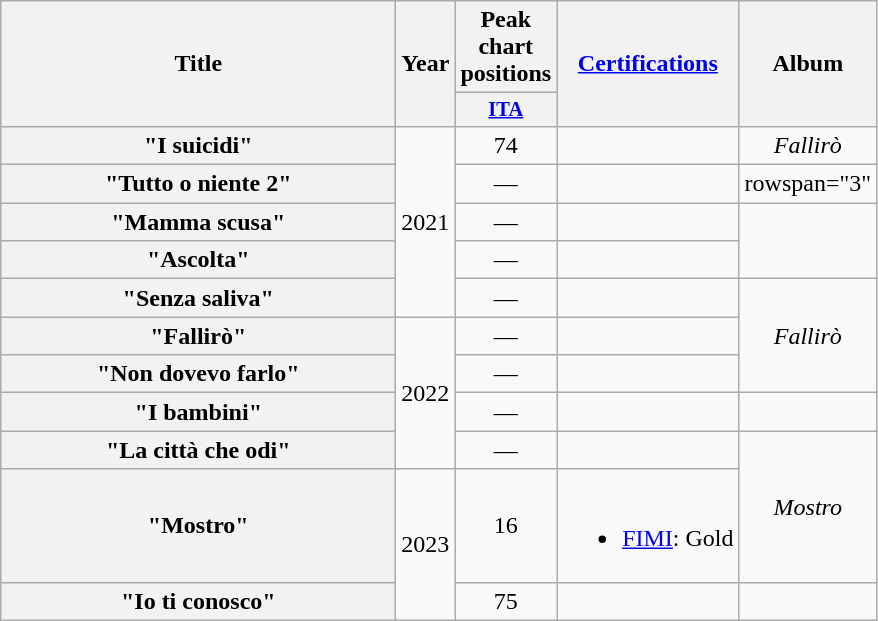<table class="wikitable plainrowheaders" style="text-align:center;">
<tr>
<th rowspan="2" scope="col" style="width:16em;">Title</th>
<th rowspan="2" scope="col" style="width:1em;">Year</th>
<th scope="col">Peak chart positions</th>
<th rowspan="2" scope="col"><a href='#'>Certifications</a></th>
<th rowspan="2">Album</th>
</tr>
<tr>
<th scope="col" style="width:3em;font-size:85%;"><a href='#'>ITA</a><br></th>
</tr>
<tr>
<th scope="row">"I suicidi"</th>
<td rowspan="5">2021</td>
<td>74</td>
<td></td>
<td><em>Fallirò</em></td>
</tr>
<tr>
<th scope="row">"Tutto o niente 2"</th>
<td>—</td>
<td></td>
<td>rowspan="3" </td>
</tr>
<tr>
<th scope="row">"Mamma scusa"</th>
<td>—</td>
<td></td>
</tr>
<tr>
<th scope="row">"Ascolta"</th>
<td>—</td>
<td></td>
</tr>
<tr>
<th scope="row">"Senza saliva"</th>
<td>—</td>
<td></td>
<td rowspan="3"><em>Fallirò</em></td>
</tr>
<tr>
<th scope="row">"Fallirò"</th>
<td rowspan="4">2022</td>
<td>—</td>
<td></td>
</tr>
<tr>
<th scope="row">"Non dovevo farlo"</th>
<td>—</td>
<td></td>
</tr>
<tr>
<th scope="row">"I bambini"</th>
<td>—</td>
<td></td>
<td></td>
</tr>
<tr>
<th scope="row">"La città che odi"</th>
<td>—</td>
<td></td>
<td rowspan="2"><em>Mostro</em></td>
</tr>
<tr>
<th scope="row">"Mostro"</th>
<td rowspan="2">2023</td>
<td>16</td>
<td><br><ul><li><a href='#'>FIMI</a>: Gold</li></ul></td>
</tr>
<tr>
<th scope="row">"Io ti conosco"<br></th>
<td>75<br></td>
<td></td>
<td></td>
</tr>
</table>
